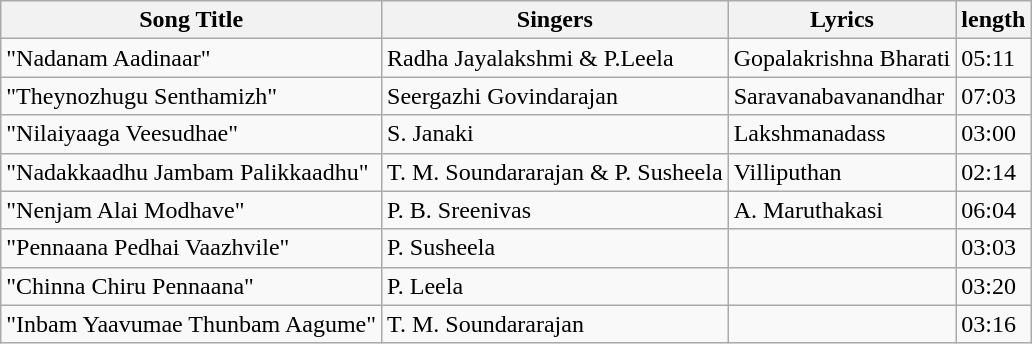<table class="wikitable">
<tr>
<th>Song Title</th>
<th>Singers</th>
<th>Lyrics</th>
<th>length</th>
</tr>
<tr>
<td>"Nadanam Aadinaar"</td>
<td>Radha Jayalakshmi & P.Leela</td>
<td>Gopalakrishna Bharati</td>
<td>05:11</td>
</tr>
<tr>
<td>"Theynozhugu Senthamizh"</td>
<td>Seergazhi Govindarajan</td>
<td>Saravanabavanandhar</td>
<td>07:03</td>
</tr>
<tr>
<td>"Nilaiyaaga Veesudhae"</td>
<td>S. Janaki</td>
<td>Lakshmanadass</td>
<td>03:00</td>
</tr>
<tr>
<td>"Nadakkaadhu Jambam Palikkaadhu"</td>
<td>T. M. Soundararajan & P. Susheela</td>
<td>Villiputhan</td>
<td>02:14</td>
</tr>
<tr>
<td>"Nenjam Alai Modhave"</td>
<td>P. B. Sreenivas</td>
<td>A. Maruthakasi</td>
<td>06:04</td>
</tr>
<tr>
<td>"Pennaana Pedhai Vaazhvile"</td>
<td>P. Susheela</td>
<td></td>
<td>03:03</td>
</tr>
<tr>
<td>"Chinna Chiru Pennaana"</td>
<td>P. Leela</td>
<td></td>
<td>03:20</td>
</tr>
<tr>
<td>"Inbam Yaavumae Thunbam Aagume"</td>
<td>T. M. Soundararajan</td>
<td></td>
<td>03:16</td>
</tr>
</table>
